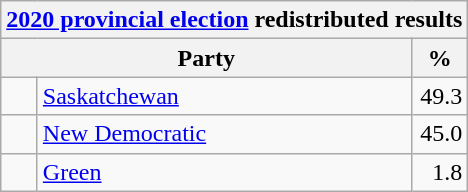<table class="wikitable">
<tr>
<th colspan="4"><a href='#'>2020 provincial election</a> redistributed results</th>
</tr>
<tr>
<th bgcolor="#DDDDFF" width="130px" colspan="2">Party</th>
<th bgcolor="#DDDDFF" width="30px">%</th>
</tr>
<tr>
<td> </td>
<td><a href='#'>Saskatchewan</a></td>
<td align=right>49.3</td>
</tr>
<tr>
<td> </td>
<td><a href='#'>New Democratic</a></td>
<td align=right>45.0</td>
</tr>
<tr>
<td> </td>
<td><a href='#'>Green</a></td>
<td align=right>1.8</td>
</tr>
</table>
